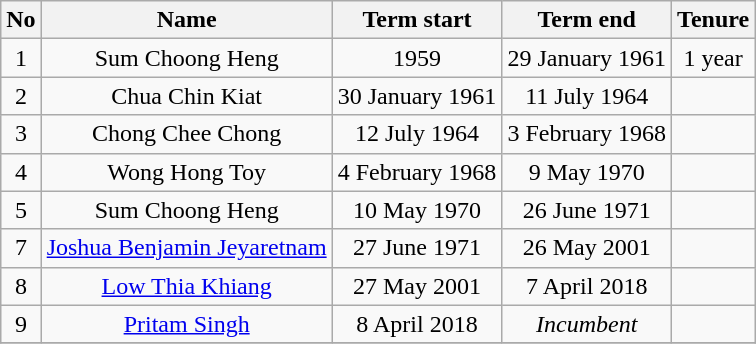<table class="wikitable" style="text-align:center;">
<tr>
<th>No</th>
<th>Name</th>
<th>Term start</th>
<th>Term end</th>
<th>Tenure</th>
</tr>
<tr>
<td>1</td>
<td>Sum Choong Heng</td>
<td>1959</td>
<td>29 January 1961</td>
<td>1 year</td>
</tr>
<tr>
<td>2</td>
<td>Chua Chin Kiat</td>
<td>30 January 1961</td>
<td>11 July 1964</td>
<td></td>
</tr>
<tr>
<td>3</td>
<td>Chong Chee Chong</td>
<td>12 July 1964</td>
<td>3 February 1968</td>
<td></td>
</tr>
<tr>
<td>4</td>
<td>Wong Hong Toy</td>
<td>4 February 1968</td>
<td>9 May 1970</td>
<td></td>
</tr>
<tr>
<td>5</td>
<td>Sum Choong Heng</td>
<td>10 May 1970</td>
<td>26 June 1971</td>
<td></td>
</tr>
<tr>
<td>7</td>
<td><a href='#'>Joshua Benjamin Jeyaretnam</a></td>
<td>27 June 1971</td>
<td>26 May 2001</td>
<td></td>
</tr>
<tr>
<td>8</td>
<td><a href='#'>Low Thia Khiang</a></td>
<td>27 May 2001</td>
<td>7 April 2018</td>
<td></td>
</tr>
<tr>
<td>9</td>
<td><a href='#'>Pritam Singh</a></td>
<td>8 April 2018</td>
<td><em>Incumbent</em></td>
<td></td>
</tr>
<tr>
</tr>
</table>
